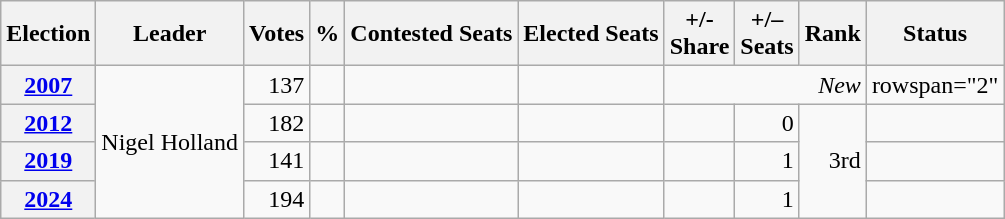<table class="wikitable" style="text-align:right">
<tr>
<th>Election</th>
<th>Leader</th>
<th>Votes</th>
<th>%</th>
<th>Contested Seats</th>
<th>Elected Seats</th>
<th>+/-<br>Share</th>
<th>+/–<br>Seats</th>
<th>Rank</th>
<th>Status</th>
</tr>
<tr>
<th><a href='#'>2007</a></th>
<td rowspan="4" align="left">Nigel Holland</td>
<td>137</td>
<td></td>
<td></td>
<td></td>
<td colspan="3"><em>New</em></td>
<td>rowspan="2" </td>
</tr>
<tr>
<th><a href='#'>2012</a></th>
<td>182</td>
<td></td>
<td></td>
<td></td>
<td></td>
<td> 0</td>
<td rowspan="3"> 3rd</td>
</tr>
<tr>
<th><a href='#'>2019</a></th>
<td>141</td>
<td></td>
<td></td>
<td></td>
<td></td>
<td> 1</td>
<td></td>
</tr>
<tr>
<th><a href='#'>2024</a></th>
<td>194</td>
<td></td>
<td></td>
<td></td>
<td></td>
<td>1</td>
<td></td>
</tr>
</table>
